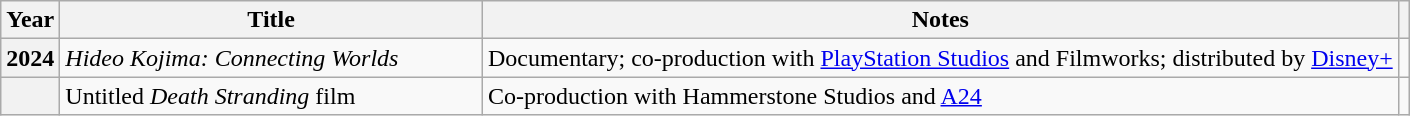<table class="wikitable sortable">
<tr>
<th>Year</th>
<th style="width:30%;">Title</th>
<th>Notes</th>
<th></th>
</tr>
<tr>
<th>2024</th>
<td><em>Hideo Kojima: Connecting Worlds</em></td>
<td>Documentary; co-production with <a href='#'>PlayStation Studios</a> and Filmworks; distributed by <a href='#'>Disney+</a></td>
<td></td>
</tr>
<tr>
<th></th>
<td>Untitled <em>Death Stranding</em> film</td>
<td>Co-production with Hammerstone Studios and <a href='#'>A24</a></td>
<td></td>
</tr>
</table>
